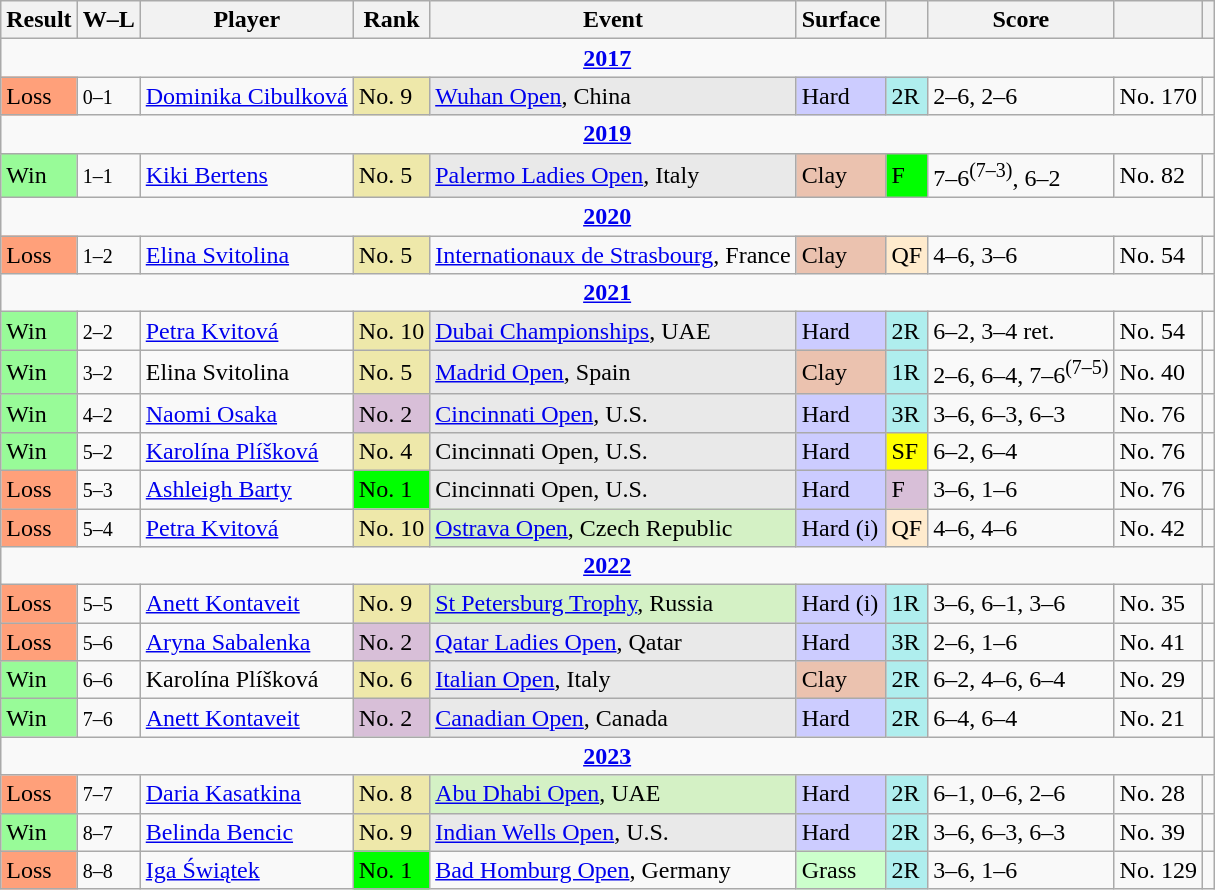<table class="wikitable sortable">
<tr>
<th>Result</th>
<th class=unsortable>W–L</th>
<th>Player</th>
<th>Rank</th>
<th>Event</th>
<th>Surface</th>
<th></th>
<th>Score</th>
<th></th>
<th></th>
</tr>
<tr>
<td colspan="10" style="text-align:center"><strong><a href='#'>2017</a></strong></td>
</tr>
<tr>
<td bgcolor=ffa07a>Loss</td>
<td><small>0–1</small></td>
<td> <a href='#'>Dominika Cibulková</a></td>
<td bgcolor=eee8aa>No. 9</td>
<td bgcolor=e9e9e9><a href='#'>Wuhan Open</a>, China</td>
<td bgcolor=#ccf>Hard</td>
<td bgcolor=afeeee>2R</td>
<td>2–6, 2–6</td>
<td>No. 170</td>
<td></td>
</tr>
<tr>
<td colspan="10" style="text-align:center"><strong><a href='#'>2019</a></strong></td>
</tr>
<tr>
<td style="background:#98FB98">Win</td>
<td><small>1–1</small></td>
<td> <a href='#'>Kiki Bertens</a></td>
<td bgcolor="EEE8AA">No. 5</td>
<td bgcolor=e9e9e9><a href='#'>Palermo Ladies Open</a>, Italy</td>
<td bgcolor="EBC2AF">Clay</td>
<td bgcolor="lime">F</td>
<td>7–6<sup>(7–3)</sup>, 6–2</td>
<td>No. 82</td>
<td></td>
</tr>
<tr>
<td colspan="10" style="text-align:center"><strong><a href='#'>2020</a></strong></td>
</tr>
<tr>
<td bgcolor=ffa07a>Loss</td>
<td><small>1–2</small></td>
<td> <a href='#'>Elina Svitolina</a></td>
<td bgcolor=eee8aa>No. 5</td>
<td><a href='#'>Internationaux de Strasbourg</a>, France</td>
<td bgcolor=ebc2af>Clay</td>
<td bgcolor=ffebcd>QF</td>
<td>4–6, 3–6</td>
<td>No. 54</td>
<td></td>
</tr>
<tr>
<td colspan="10" style="text-align:center"><strong><a href='#'>2021</a></strong></td>
</tr>
<tr>
<td style="background:#98FB98">Win</td>
<td><small>2–2</small></td>
<td> <a href='#'>Petra Kvitová</a></td>
<td bgcolor="eee8aa">No. 10</td>
<td bgcolor="e9e9e9"><a href='#'>Dubai Championships</a>, UAE</td>
<td bgcolor="ccccff">Hard</td>
<td bgcolor="afeeee">2R</td>
<td>6–2, 3–4 ret.</td>
<td>No. 54</td>
<td></td>
</tr>
<tr>
<td style="background:#98FB98">Win</td>
<td><small>3–2</small></td>
<td> Elina Svitolina</td>
<td bgcolor="eee8AA">No. 5</td>
<td bgcolor="e9e9e9"><a href='#'>Madrid Open</a>, Spain</td>
<td bgcolor="ebc2af">Clay</td>
<td bgcolor="afeeee">1R</td>
<td>2–6, 6–4, 7–6<sup>(7–5)</sup></td>
<td>No. 40</td>
<td></td>
</tr>
<tr>
<td style="background:#98FB98">Win</td>
<td><small>4–2</small></td>
<td> <a href='#'>Naomi Osaka</a></td>
<td bgcolor="thistle">No. 2</td>
<td bgcolor="e9e9e9"><a href='#'>Cincinnati Open</a>, U.S.</td>
<td bgcolor="ccccff">Hard</td>
<td bgcolor="afeeee">3R</td>
<td>3–6, 6–3, 6–3</td>
<td>No. 76</td>
<td></td>
</tr>
<tr>
<td style="background:#98FB98">Win</td>
<td><small>5–2</small></td>
<td> <a href='#'>Karolína Plíšková</a></td>
<td bgcolor="eee8AA">No. 4</td>
<td bgcolor="e9e9e9">Cincinnati Open, U.S.</td>
<td bgcolor="ccccff">Hard</td>
<td bgcolor="yellow">SF</td>
<td>6–2, 6–4</td>
<td>No. 76</td>
<td></td>
</tr>
<tr>
<td bgcolor=ffa07a>Loss</td>
<td><small>5–3</small></td>
<td> <a href='#'>Ashleigh Barty</a></td>
<td bgcolor=lime>No. 1</td>
<td bgcolor=e9e9e9>Cincinnati Open, U.S.</td>
<td bgcolor=#ccf>Hard</td>
<td bgcolor=thistle>F</td>
<td>3–6, 1–6</td>
<td>No. 76</td>
<td></td>
</tr>
<tr>
<td bgcolor=ffa07a>Loss</td>
<td><small>5–4</small></td>
<td> <a href='#'>Petra Kvitová</a></td>
<td bgcolor=eee8aa>No. 10</td>
<td bgcolor=d4f1c5><a href='#'>Ostrava Open</a>, Czech Republic</td>
<td bgcolor=#ccf>Hard (i)</td>
<td bgcolor=ffebcd>QF</td>
<td>4–6, 4–6</td>
<td>No. 42</td>
<td></td>
</tr>
<tr>
<td colspan="10" style="text-align:center"><strong><a href='#'>2022</a></strong></td>
</tr>
<tr>
<td bgcolor=ffa07a>Loss</td>
<td><small>5–5</small></td>
<td> <a href='#'>Anett Kontaveit</a></td>
<td bgcolor=eee8aa>No. 9</td>
<td bgcolor=d4f1c5><a href='#'>St Petersburg Trophy</a>, Russia</td>
<td bgcolor=#ccf>Hard (i)</td>
<td bgcolor=afeeee>1R</td>
<td>3–6, 6–1, 3–6</td>
<td>No. 35</td>
<td></td>
</tr>
<tr>
<td bgcolor=ffa07a>Loss</td>
<td><small>5–6</small></td>
<td> <a href='#'>Aryna Sabalenka</a></td>
<td bgcolor=thistle>No. 2</td>
<td bgcolor=e9e9e9><a href='#'>Qatar Ladies Open</a>, Qatar</td>
<td bgcolor=#ccf>Hard</td>
<td bgcolor=afeeee>3R</td>
<td>2–6, 1–6</td>
<td>No. 41</td>
<td></td>
</tr>
<tr>
<td style="background:#98FB98">Win</td>
<td><small>6–6</small></td>
<td> Karolína Plíšková</td>
<td bgcolor="eee8AA">No. 6</td>
<td bgcolor="e9e9e9"><a href='#'>Italian Open</a>, Italy</td>
<td bgcolor="ebc2af">Clay</td>
<td bgcolor="afeeee">2R</td>
<td>6–2, 4–6, 6–4</td>
<td>No. 29</td>
<td></td>
</tr>
<tr>
<td style="background:#98FB98">Win</td>
<td><small>7–6</small></td>
<td> <a href='#'>Anett Kontaveit</a></td>
<td bgcolor="thistle">No. 2</td>
<td bgcolor="e9e9e9"><a href='#'>Canadian Open</a>, Canada</td>
<td bgcolor="ccccff">Hard</td>
<td bgcolor="afeeee">2R</td>
<td>6–4, 6–4</td>
<td>No. 21</td>
<td></td>
</tr>
<tr>
<td colspan="10" style="text-align:center"><strong><a href='#'>2023</a></strong></td>
</tr>
<tr>
<td bgcolor=ffa07a>Loss</td>
<td><small>7–7</small></td>
<td> <a href='#'>Daria Kasatkina</a></td>
<td bgcolor=eee8aa>No. 8</td>
<td bgcolor=d4f1c5><a href='#'>Abu Dhabi Open</a>, UAE</td>
<td bgcolor=#ccf>Hard</td>
<td bgcolor=afeeee>2R</td>
<td>6–1, 0–6, 2–6</td>
<td>No. 28</td>
<td></td>
</tr>
<tr>
<td style="background:#98FB98">Win</td>
<td><small>8–7</small></td>
<td> <a href='#'>Belinda Bencic</a></td>
<td bgcolor="eee8AA">No. 9</td>
<td bgcolor="e9e9e9"><a href='#'>Indian Wells Open</a>, U.S.</td>
<td bgcolor="ccccff">Hard</td>
<td bgcolor="afeeee">2R</td>
<td>3–6, 6–3, 6–3</td>
<td>No. 39</td>
<td></td>
</tr>
<tr>
<td bgcolor=ffa07a>Loss</td>
<td><small>8–8</small></td>
<td> <a href='#'>Iga Świątek</a></td>
<td bgcolor=lime>No. 1</td>
<td><a href='#'>Bad Homburg Open</a>, Germany</td>
<td bgcolor=#cfc>Grass</td>
<td bgcolor=afeeee>2R</td>
<td>3–6, 1–6</td>
<td>No. 129</td>
<td></td>
</tr>
</table>
